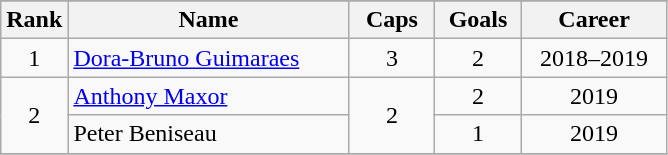<table class="wikitable sortable" style="text-align: center;">
<tr>
</tr>
<tr>
<th width=30px>Rank</th>
<th class="unsortable" style="width:180px;">Name</th>
<th width=50px>Caps</th>
<th width=50px>Goals</th>
<th class="unsortable" style="width:90px;">Career</th>
</tr>
<tr>
<td>1</td>
<td align=left><a href='#'>Dora-Bruno Guimaraes</a></td>
<td>3</td>
<td>2</td>
<td>2018–2019</td>
</tr>
<tr>
<td rowspan=2>2</td>
<td align=left><a href='#'>Anthony Maxor</a></td>
<td rowspan=2>2</td>
<td>2</td>
<td>2019</td>
</tr>
<tr>
<td align=left>Peter Beniseau</td>
<td>1</td>
<td>2019</td>
</tr>
<tr>
</tr>
</table>
